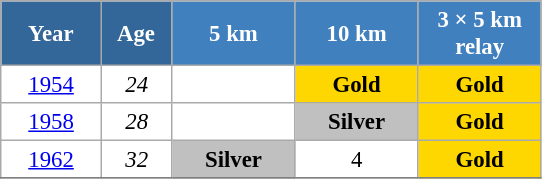<table class="wikitable" style="font-size:95%; text-align:center; border:grey solid 1px; border-collapse:collapse; background:#ffffff;">
<tr>
<th style="background-color:#369; color:white; width:60px;"> Year </th>
<th style="background-color:#369; color:white; width:40px;"> Age </th>
<th style="background-color:#4180be; color:white; width:75px;"> 5 km </th>
<th style="background-color:#4180be; color:white; width:75px;"> 10 km </th>
<th style="background-color:#4180be; color:white; width:75px;"> 3 × 5 km <br> relay </th>
</tr>
<tr>
<td><a href='#'>1954</a></td>
<td><em>24</em></td>
<td></td>
<td style="background:gold;"><strong>Gold</strong></td>
<td style="background:gold;"><strong>Gold</strong></td>
</tr>
<tr>
<td><a href='#'>1958</a></td>
<td><em>28</em></td>
<td></td>
<td style="background:silver;"><strong>Silver</strong></td>
<td style="background:gold;"><strong>Gold</strong></td>
</tr>
<tr>
<td><a href='#'>1962</a></td>
<td><em>32</em></td>
<td style="background:silver;"><strong>Silver</strong></td>
<td>4</td>
<td style="background:gold;"><strong>Gold</strong></td>
</tr>
<tr>
</tr>
</table>
